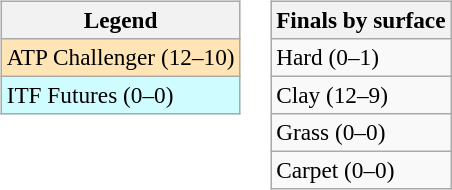<table>
<tr valign=top>
<td><br><table class=wikitable style=font-size:97%>
<tr>
<th>Legend</th>
</tr>
<tr bgcolor=moccasin>
<td>ATP Challenger (12–10)</td>
</tr>
<tr bgcolor=cffcff>
<td>ITF Futures (0–0)</td>
</tr>
</table>
</td>
<td><br><table class=wikitable style=font-size:97%>
<tr>
<th>Finals by surface</th>
</tr>
<tr>
<td>Hard (0–1)</td>
</tr>
<tr>
<td>Clay (12–9)</td>
</tr>
<tr>
<td>Grass (0–0)</td>
</tr>
<tr>
<td>Carpet (0–0)</td>
</tr>
</table>
</td>
</tr>
</table>
